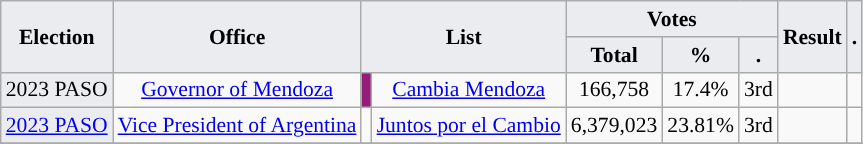<table class="wikitable" style="font-size:90%; text-align:center;">
<tr>
<th style="background-color:#EAECF0;" rowspan=2>Election</th>
<th style="background-color:#EAECF0;" rowspan=2>Office</th>
<th style="background-color:#EAECF0;" colspan=2 rowspan=2>List</th>
<th style="background-color:#EAECF0;" colspan=3>Votes</th>
<th style="background-color:#EAECF0;" rowspan=2>Result</th>
<th style="background-color:#EAECF0;" rowspan=2>.</th>
</tr>
<tr>
<th style="background-color:#EAECF0;">Total</th>
<th style="background-color:#EAECF0;">%</th>
<th style="background-color:#EAECF0;">.</th>
</tr>
<tr>
<td style="background-color:#EAECF0;">2023 PASO</td>
<td><a href='#'>Governor of Mendoza</a></td>
<td style="background-color:#961C79;"></td>
<td><a href='#'>Cambia Mendoza</a></td>
<td>166,758</td>
<td>17.4%</td>
<td>3rd</td>
<td></td>
<td></td>
</tr>
<tr>
<td style="background-color:#EAECF0;"><a href='#'>2023 PASO</a></td>
<td><a href='#'>Vice President of Argentina</a></td>
<td style="background-color:"></td>
<td><a href='#'>Juntos por el Cambio</a></td>
<td>6,379,023</td>
<td>23.81%</td>
<td>3rd</td>
<td></td>
<td></td>
</tr>
<tr>
</tr>
</table>
